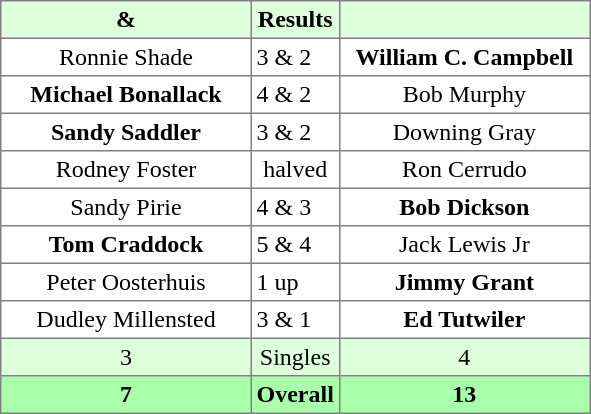<table border="1" cellpadding="3" style="border-collapse: collapse; text-align:center;">
<tr style="background:#ddffdd;">
<th width=160> & </th>
<th>Results</th>
<th width=160></th>
</tr>
<tr>
<td>Ronnie Shade</td>
<td align=left> 3 & 2</td>
<td><strong>William C. Campbell</strong></td>
</tr>
<tr>
<td><strong>Michael Bonallack</strong></td>
<td align=left> 4 & 2</td>
<td>Bob Murphy</td>
</tr>
<tr>
<td><strong>Sandy Saddler</strong></td>
<td align=left> 3 & 2</td>
<td>Downing Gray</td>
</tr>
<tr>
<td>Rodney Foster</td>
<td>halved</td>
<td>Ron Cerrudo</td>
</tr>
<tr>
<td>Sandy Pirie</td>
<td align=left> 4 & 3</td>
<td><strong>Bob Dickson</strong></td>
</tr>
<tr>
<td><strong>Tom Craddock</strong></td>
<td align=left> 5 & 4</td>
<td>Jack Lewis Jr</td>
</tr>
<tr>
<td>Peter Oosterhuis</td>
<td align=left> 1 up</td>
<td><strong>Jimmy Grant</strong></td>
</tr>
<tr>
<td>Dudley Millensted</td>
<td align=left> 3 & 1</td>
<td><strong>Ed Tutwiler</strong></td>
</tr>
<tr style="background:#ddffdd;">
<td>3</td>
<td>Singles</td>
<td>4</td>
</tr>
<tr style="background:#aaffaa;">
<th>7</th>
<th>Overall</th>
<th>13</th>
</tr>
</table>
